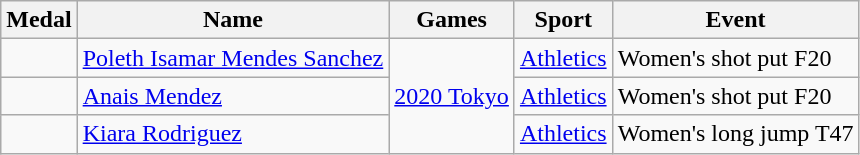<table class="wikitable sortable">
<tr>
<th>Medal</th>
<th>Name</th>
<th>Games</th>
<th>Sport</th>
<th>Event</th>
</tr>
<tr>
<td></td>
<td><a href='#'>Poleth Isamar Mendes Sanchez</a></td>
<td rowspan="3"> <a href='#'>2020 Tokyo</a></td>
<td><a href='#'>Athletics</a></td>
<td>Women's shot put F20</td>
</tr>
<tr>
<td></td>
<td><a href='#'>Anais Mendez</a></td>
<td><a href='#'>Athletics</a></td>
<td>Women's shot put F20</td>
</tr>
<tr>
<td></td>
<td><a href='#'>Kiara Rodriguez</a></td>
<td><a href='#'>Athletics</a></td>
<td>Women's long jump T47</td>
</tr>
</table>
